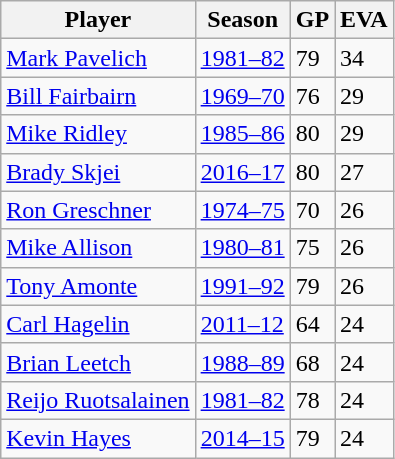<table class="wikitable">
<tr>
<th>Player</th>
<th>Season</th>
<th>GP</th>
<th>EVA</th>
</tr>
<tr>
<td><a href='#'>Mark Pavelich</a></td>
<td><a href='#'>1981–82</a></td>
<td>79</td>
<td>34</td>
</tr>
<tr>
<td><a href='#'>Bill Fairbairn</a></td>
<td><a href='#'>1969–70</a></td>
<td>76</td>
<td>29</td>
</tr>
<tr>
<td><a href='#'>Mike Ridley</a></td>
<td><a href='#'>1985–86</a></td>
<td>80</td>
<td>29</td>
</tr>
<tr>
<td><a href='#'>Brady Skjei</a></td>
<td><a href='#'>2016–17</a></td>
<td>80</td>
<td>27</td>
</tr>
<tr>
<td><a href='#'>Ron Greschner</a></td>
<td><a href='#'>1974–75</a></td>
<td>70</td>
<td>26</td>
</tr>
<tr>
<td><a href='#'>Mike Allison</a></td>
<td><a href='#'>1980–81</a></td>
<td>75</td>
<td>26</td>
</tr>
<tr>
<td><a href='#'>Tony Amonte</a></td>
<td><a href='#'>1991–92</a></td>
<td>79</td>
<td>26</td>
</tr>
<tr>
<td><a href='#'>Carl Hagelin</a></td>
<td><a href='#'>2011–12</a></td>
<td>64</td>
<td>24</td>
</tr>
<tr>
<td><a href='#'>Brian Leetch</a></td>
<td><a href='#'>1988–89</a></td>
<td>68</td>
<td>24</td>
</tr>
<tr>
<td><a href='#'>Reijo Ruotsalainen</a></td>
<td><a href='#'>1981–82</a></td>
<td>78</td>
<td>24</td>
</tr>
<tr>
<td><a href='#'>Kevin Hayes</a></td>
<td><a href='#'>2014–15</a></td>
<td>79</td>
<td>24</td>
</tr>
</table>
